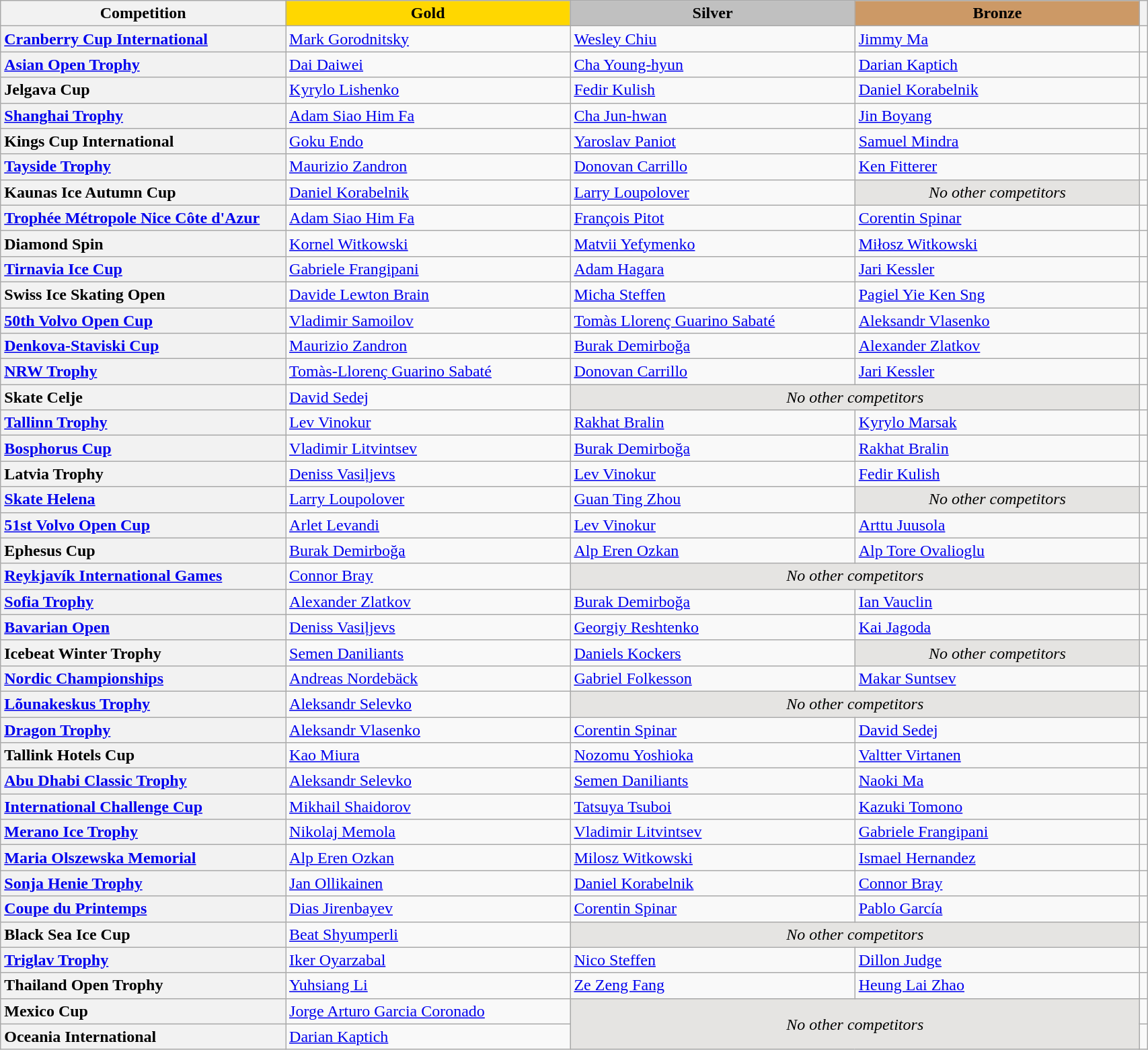<table class="wikitable unsortable" style="text-align:left; width:90%">
<tr>
<th scope="col" style="text-align:center; width:25%">Competition</th>
<td scope="col" style="text-align:center; width:25%; background:gold"><strong>Gold</strong></td>
<td scope="col" style="text-align:center; width:25%; background:silver"><strong>Silver</strong></td>
<td scope="col" style="text-align:center; width:25%; background:#c96"><strong>Bronze</strong></td>
<th scope="col" style="text-align:center"></th>
</tr>
<tr>
<th scope="row" style="text-align:left"> <a href='#'>Cranberry Cup International</a></th>
<td> <a href='#'>Mark Gorodnitsky</a></td>
<td> <a href='#'>Wesley Chiu</a></td>
<td> <a href='#'>Jimmy Ma</a></td>
<td></td>
</tr>
<tr>
<th scope="row" style="text-align:left"> <a href='#'>Asian Open Trophy</a></th>
<td> <a href='#'>Dai Daiwei</a></td>
<td> <a href='#'>Cha Young-hyun</a></td>
<td> <a href='#'>Darian Kaptich</a></td>
<td></td>
</tr>
<tr>
<th scope="row" style="text-align:left"> Jelgava Cup</th>
<td> <a href='#'>Kyrylo Lishenko</a></td>
<td> <a href='#'>Fedir Kulish</a></td>
<td> <a href='#'>Daniel Korabelnik</a></td>
<td></td>
</tr>
<tr>
<th scope="row" style="text-align:left"> <a href='#'>Shanghai Trophy</a></th>
<td> <a href='#'>Adam Siao Him Fa</a></td>
<td> <a href='#'>Cha Jun-hwan</a></td>
<td> <a href='#'>Jin Boyang</a></td>
<td></td>
</tr>
<tr>
<th scope="row" style="text-align:left"> Kings Cup International</th>
<td> <a href='#'>Goku Endo</a></td>
<td> <a href='#'>Yaroslav Paniot</a></td>
<td> <a href='#'>Samuel Mindra</a></td>
<td></td>
</tr>
<tr>
<th scope="row" style="text-align:left"> <a href='#'>Tayside Trophy</a></th>
<td> <a href='#'>Maurizio Zandron</a></td>
<td> <a href='#'>Donovan Carrillo</a></td>
<td> <a href='#'>Ken Fitterer</a></td>
<td></td>
</tr>
<tr>
<th scope="row" style="text-align:left"> Kaunas Ice Autumn Cup</th>
<td> <a href='#'>Daniel Korabelnik</a></td>
<td> <a href='#'>Larry Loupolover</a></td>
<td align="center" bgcolor="e5e4e2"><em>No other competitors</em></td>
<td></td>
</tr>
<tr>
<th scope="row" style="text-align:left"> <a href='#'>Trophée Métropole Nice Côte d'Azur</a></th>
<td> <a href='#'>Adam Siao Him Fa</a></td>
<td> <a href='#'>François Pitot</a></td>
<td> <a href='#'>Corentin Spinar</a></td>
<td></td>
</tr>
<tr>
<th scope="row" style="text-align:left"> Diamond Spin</th>
<td> <a href='#'>Kornel Witkowski</a></td>
<td> <a href='#'>Matvii Yefymenko</a></td>
<td> <a href='#'>Miłosz Witkowski</a></td>
<td></td>
</tr>
<tr>
<th scope="row" style="text-align:left"> <a href='#'>Tirnavia Ice Cup</a></th>
<td> <a href='#'>Gabriele Frangipani</a></td>
<td> <a href='#'>Adam Hagara</a></td>
<td> <a href='#'>Jari Kessler</a></td>
<td></td>
</tr>
<tr>
<th scope="row" style="text-align:left"> Swiss Ice Skating Open</th>
<td> <a href='#'>Davide Lewton Brain</a></td>
<td> <a href='#'>Micha Steffen</a></td>
<td> <a href='#'>Pagiel Yie Ken Sng</a></td>
<td></td>
</tr>
<tr>
<th scope="row" style="text-align:left"> <a href='#'>50th Volvo Open Cup</a></th>
<td> <a href='#'>Vladimir Samoilov</a></td>
<td> <a href='#'>Tomàs Llorenç Guarino Sabaté</a></td>
<td> <a href='#'>Aleksandr Vlasenko</a></td>
<td></td>
</tr>
<tr>
<th scope="row" style="text-align:left"> <a href='#'>Denkova-Staviski Cup</a></th>
<td> <a href='#'>Maurizio Zandron</a></td>
<td> <a href='#'>Burak Demirboğa</a></td>
<td> <a href='#'>Alexander Zlatkov</a></td>
<td></td>
</tr>
<tr>
<th scope="row" style="text-align:left"> <a href='#'>NRW Trophy</a></th>
<td> <a href='#'>Tomàs-Llorenç Guarino Sabaté</a></td>
<td> <a href='#'>Donovan Carrillo</a></td>
<td> <a href='#'>Jari Kessler</a></td>
<td></td>
</tr>
<tr>
<th scope="row" style="text-align:left"> Skate Celje</th>
<td> <a href='#'>David Sedej</a></td>
<td colspan="2" align="center" bgcolor="e5e4e2"><em>No other competitors</em></td>
<td></td>
</tr>
<tr>
<th scope="row" style="text-align:left"> <a href='#'>Tallinn Trophy</a></th>
<td> <a href='#'>Lev Vinokur</a></td>
<td> <a href='#'>Rakhat Bralin</a></td>
<td> <a href='#'>Kyrylo Marsak</a></td>
<td></td>
</tr>
<tr>
<th scope="row" style="text-align:left"> <a href='#'>Bosphorus Cup</a></th>
<td> <a href='#'>Vladimir Litvintsev</a></td>
<td> <a href='#'>Burak Demirboğa</a></td>
<td> <a href='#'>Rakhat Bralin</a></td>
<td></td>
</tr>
<tr>
<th scope="row" style="text-align:left"> Latvia Trophy</th>
<td> <a href='#'>Deniss Vasiļjevs</a></td>
<td> <a href='#'>Lev Vinokur</a></td>
<td> <a href='#'>Fedir Kulish</a></td>
<td></td>
</tr>
<tr>
<th scope="row" style="text-align:left"> <a href='#'>Skate Helena</a></th>
<td> <a href='#'>Larry Loupolover</a></td>
<td> <a href='#'>Guan Ting Zhou</a></td>
<td align="center" bgcolor="e5e4e2"><em>No other competitors</em></td>
<td></td>
</tr>
<tr>
<th scope="row" style="text-align:left"> <a href='#'>51st Volvo Open Cup</a></th>
<td> <a href='#'>Arlet Levandi</a></td>
<td> <a href='#'>Lev Vinokur</a></td>
<td> <a href='#'>Arttu Juusola</a></td>
<td></td>
</tr>
<tr>
<th scope="row" style="text-align:left"> Ephesus Cup</th>
<td> <a href='#'>Burak Demirboğa</a></td>
<td> <a href='#'>Alp Eren Ozkan</a></td>
<td> <a href='#'>Alp Tore Ovalioglu</a></td>
<td></td>
</tr>
<tr>
<th scope="row" style="text-align:left"> <a href='#'>Reykjavík International Games</a></th>
<td> <a href='#'>Connor Bray</a></td>
<td colspan="2" align="center" bgcolor="e5e4e2"><em>No other competitors</em></td>
<td></td>
</tr>
<tr>
<th scope="row" style="text-align:left"> <a href='#'>Sofia Trophy</a></th>
<td> <a href='#'>Alexander Zlatkov</a></td>
<td> <a href='#'>Burak Demirboğa</a></td>
<td> <a href='#'>Ian Vauclin</a></td>
<td></td>
</tr>
<tr>
<th scope="row" style="text-align:left"> <a href='#'>Bavarian Open</a></th>
<td> <a href='#'>Deniss Vasiļjevs</a></td>
<td> <a href='#'>Georgiy Reshtenko</a></td>
<td> <a href='#'>Kai Jagoda</a></td>
<td></td>
</tr>
<tr>
<th scope="row" style="text-align:left"> Icebeat Winter Trophy</th>
<td> <a href='#'>Semen Daniliants</a></td>
<td> <a href='#'>Daniels Kockers</a></td>
<td align="center" bgcolor="e5e4e2"><em>No other competitors</em></td>
<td></td>
</tr>
<tr>
<th scope="row" style="text-align:left"> <a href='#'>Nordic Championships</a></th>
<td> <a href='#'>Andreas Nordebäck</a></td>
<td> <a href='#'>Gabriel Folkesson</a></td>
<td> <a href='#'>Makar Suntsev</a></td>
<td></td>
</tr>
<tr>
<th scope="row" style="text-align:left"> <a href='#'>Lõunakeskus Trophy</a></th>
<td> <a href='#'>Aleksandr Selevko</a></td>
<td colspan="2" align="center" bgcolor="e5e4e2"><em>No other competitors</em></td>
<td></td>
</tr>
<tr>
<th scope="row" style="text-align:left"> <a href='#'>Dragon Trophy</a></th>
<td> <a href='#'>Aleksandr Vlasenko</a></td>
<td> <a href='#'>Corentin Spinar</a></td>
<td> <a href='#'>David Sedej</a></td>
<td></td>
</tr>
<tr>
<th scope="row" style="text-align:left"> Tallink Hotels Cup</th>
<td> <a href='#'>Kao Miura</a></td>
<td> <a href='#'>Nozomu Yoshioka</a></td>
<td> <a href='#'>Valtter Virtanen</a></td>
<td></td>
</tr>
<tr>
<th scope="row" style="text-align:left"> <a href='#'>Abu Dhabi Classic Trophy</a></th>
<td> <a href='#'>Aleksandr Selevko</a></td>
<td> <a href='#'>Semen Daniliants</a></td>
<td> <a href='#'>Naoki Ma</a></td>
<td></td>
</tr>
<tr>
<th scope="row" style="text-align:left"> <a href='#'>International Challenge Cup</a></th>
<td> <a href='#'>Mikhail Shaidorov</a></td>
<td> <a href='#'>Tatsuya Tsuboi</a></td>
<td> <a href='#'>Kazuki Tomono</a></td>
<td></td>
</tr>
<tr>
<th scope="row" style="text-align:left"> <a href='#'>Merano Ice Trophy</a></th>
<td> <a href='#'>Nikolaj Memola</a></td>
<td> <a href='#'>Vladimir Litvintsev</a></td>
<td> <a href='#'>Gabriele Frangipani</a></td>
<td></td>
</tr>
<tr>
<th scope="row" style="text-align:left"> <a href='#'>Maria Olszewska Memorial</a></th>
<td> <a href='#'>Alp Eren Ozkan</a></td>
<td> <a href='#'>Milosz Witkowski</a></td>
<td> <a href='#'>Ismael Hernandez</a></td>
<td></td>
</tr>
<tr>
<th scope="row" style="text-align:left"> <a href='#'>Sonja Henie Trophy</a></th>
<td> <a href='#'>Jan Ollikainen</a></td>
<td> <a href='#'>Daniel Korabelnik</a></td>
<td> <a href='#'>Connor Bray</a></td>
<td></td>
</tr>
<tr>
<th scope="row" style="text-align:left"> <a href='#'>Coupe du Printemps</a></th>
<td> <a href='#'>Dias Jirenbayev</a></td>
<td> <a href='#'>Corentin Spinar</a></td>
<td> <a href='#'>Pablo García</a></td>
<td></td>
</tr>
<tr>
<th scope="row" style="text-align:left"> Black Sea Ice Cup</th>
<td> <a href='#'>Beat Shyumperli</a></td>
<td colspan="2" align="center" bgcolor="e5e4e2"><em>No other competitors</em></td>
<td></td>
</tr>
<tr>
<th scope="row" style="text-align:left"> <a href='#'>Triglav Trophy</a></th>
<td> <a href='#'>Iker Oyarzabal</a></td>
<td> <a href='#'>Nico Steffen</a></td>
<td> <a href='#'>Dillon Judge</a></td>
<td></td>
</tr>
<tr>
<th scope="row" style="text-align:left"> Thailand Open Trophy</th>
<td> <a href='#'>Yuhsiang Li</a></td>
<td> <a href='#'>Ze Zeng Fang</a></td>
<td> <a href='#'>Heung Lai Zhao</a></td>
<td></td>
</tr>
<tr>
<th scope="row" style="text-align:left"> Mexico Cup</th>
<td> <a href='#'>Jorge Arturo Garcia Coronado</a></td>
<td colspan="2" rowspan="2" align="center" bgcolor="e5e4e2"><em>No other competitors</em></td>
<td></td>
</tr>
<tr>
<th scope="row" style="text-align:left"> Oceania International</th>
<td> <a href='#'>Darian Kaptich</a></td>
<td></td>
</tr>
</table>
